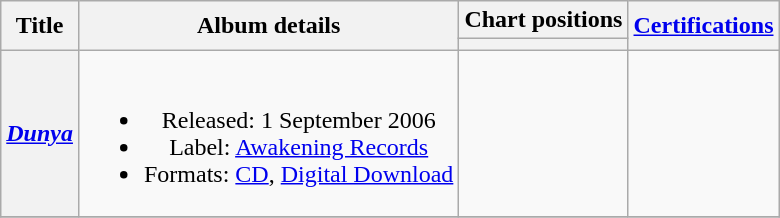<table class="wikitable plainrowheaders" style="text-align:center;">
<tr>
<th scope="col" rowspan="2">Title</th>
<th scope="col" rowspan="2">Album details</th>
<th scope="col">Chart positions</th>
<th scope="col" rowspan="2"><a href='#'>Certifications</a></th>
</tr>
<tr>
<th></th>
</tr>
<tr>
<th scope="row"><em><a href='#'>Dunya</a></em></th>
<td><br><ul><li>Released: 1 September 2006</li><li>Label: <a href='#'>Awakening Records</a></li><li>Formats: <a href='#'>CD</a>, <a href='#'>Digital Download</a></li></ul></td>
<td></td>
<td></td>
</tr>
<tr>
</tr>
</table>
